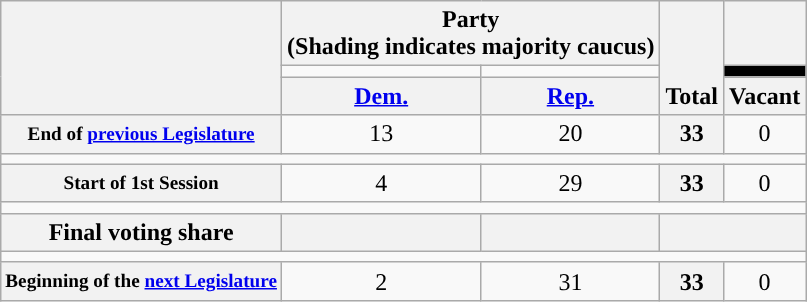<table class=wikitable style="text-align:center">
<tr style="vertical-align:bottom;">
<th rowspan=3></th>
<th colspan=2>Party <div>(Shading indicates majority caucus)</div></th>
<th rowspan=3>Total</th>
<th></th>
</tr>
<tr style="height:5px">
<td style="background-color:"></td>
<td style="background-color:"></td>
<td style="background:black;"></td>
</tr>
<tr>
<th><a href='#'>Dem.</a></th>
<th><a href='#'>Rep.</a></th>
<th>Vacant</th>
</tr>
<tr>
<th style="font-size:80%;">End of <a href='#'>previous Legislature</a></th>
<td>13</td>
<td>20</td>
<th>33</th>
<td>0</td>
</tr>
<tr>
<td colspan=5></td>
</tr>
<tr>
<th style="font-size:80%;">Start of 1st Session</th>
<td>4</td>
<td>29</td>
<th>33</th>
<td>0</td>
</tr>
<tr>
<td colspan=5></td>
</tr>
<tr>
<th>Final voting share</th>
<th></th>
<th></th>
<th colspan=2></th>
</tr>
<tr>
<td colspan=5></td>
</tr>
<tr>
<th style="font-size:80%;">Beginning of the <a href='#'>next Legislature</a></th>
<td>2</td>
<td>31</td>
<th>33</th>
<td>0</td>
</tr>
</table>
